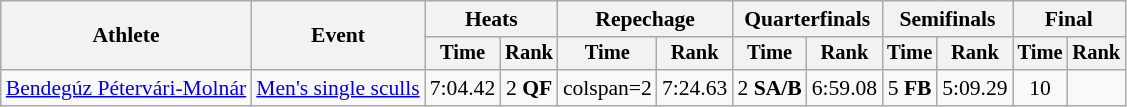<table class="wikitable" style="font-size:90%">
<tr>
<th rowspan="2">Athlete</th>
<th rowspan="2">Event</th>
<th colspan="2">Heats</th>
<th colspan="2">Repechage</th>
<th colspan="2">Quarterfinals</th>
<th colspan="2">Semifinals</th>
<th colspan="2">Final</th>
</tr>
<tr style="font-size:95%">
<th>Time</th>
<th>Rank</th>
<th>Time</th>
<th>Rank</th>
<th>Time</th>
<th>Rank</th>
<th>Time</th>
<th>Rank</th>
<th>Time</th>
<th>Rank</th>
</tr>
<tr align=center>
<td align=left><a href='#'>Bendegúz Pétervári-Molnár</a></td>
<td align=left><a href='#'>Men's single sculls</a></td>
<td>7:04.42</td>
<td>2 <strong>QF</strong></td>
<td>colspan=2 </td>
<td>7:24.63</td>
<td>2 <strong>SA/B</strong></td>
<td>6:59.08</td>
<td>5 <strong>FB</strong></td>
<td>5:09.29</td>
<td>10</td>
</tr>
</table>
